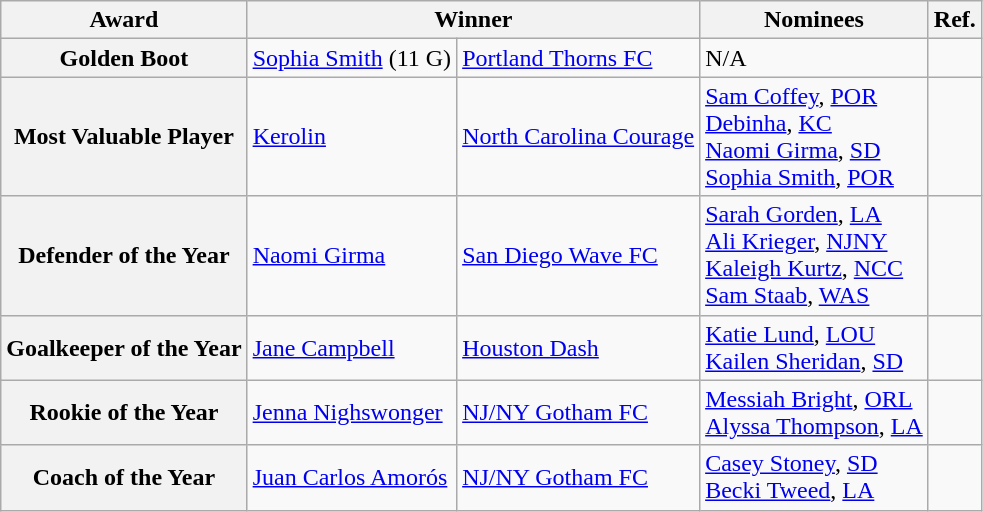<table class="wikitable">
<tr>
<th>Award</th>
<th colspan=2>Winner</th>
<th>Nominees</th>
<th>Ref.</th>
</tr>
<tr>
<th>Golden Boot</th>
<td> <a href='#'>Sophia Smith</a> (11 G)</td>
<td><a href='#'>Portland Thorns FC</a></td>
<td>N/A</td>
<td></td>
</tr>
<tr>
<th>Most Valuable Player</th>
<td> <a href='#'>Kerolin</a></td>
<td><a href='#'>North Carolina Courage</a></td>
<td> <a href='#'>Sam Coffey</a>, <a href='#'>POR</a><br> <a href='#'>Debinha</a>, <a href='#'>KC</a><br> <a href='#'>Naomi Girma</a>, <a href='#'>SD</a><br> <a href='#'>Sophia Smith</a>, <a href='#'>POR</a></td>
<td></td>
</tr>
<tr>
<th>Defender of the Year</th>
<td> <a href='#'>Naomi Girma</a></td>
<td><a href='#'>San Diego Wave FC</a></td>
<td> <a href='#'>Sarah Gorden</a>, <a href='#'>LA</a><br> <a href='#'>Ali Krieger</a>, <a href='#'>NJNY</a><br> <a href='#'>Kaleigh Kurtz</a>, <a href='#'>NCC</a><br> <a href='#'>Sam Staab</a>, <a href='#'>WAS</a></td>
<td></td>
</tr>
<tr>
<th>Goalkeeper of the Year</th>
<td> <a href='#'>Jane Campbell</a></td>
<td><a href='#'>Houston Dash</a></td>
<td> <a href='#'>Katie Lund</a>, <a href='#'>LOU</a><br> <a href='#'>Kailen Sheridan</a>, <a href='#'>SD</a></td>
<td></td>
</tr>
<tr>
<th>Rookie of the Year</th>
<td> <a href='#'>Jenna Nighswonger</a></td>
<td><a href='#'>NJ/NY Gotham FC</a></td>
<td> <a href='#'>Messiah Bright</a>, <a href='#'>ORL</a> <br> <a href='#'>Alyssa Thompson</a>, <a href='#'>LA</a></td>
<td></td>
</tr>
<tr>
<th>Coach of the Year</th>
<td> <a href='#'>Juan Carlos Amorós</a></td>
<td><a href='#'>NJ/NY Gotham FC</a></td>
<td> <a href='#'>Casey Stoney</a>, <a href='#'>SD</a><br> <a href='#'>Becki Tweed</a>, <a href='#'>LA</a></td>
<td></td>
</tr>
</table>
